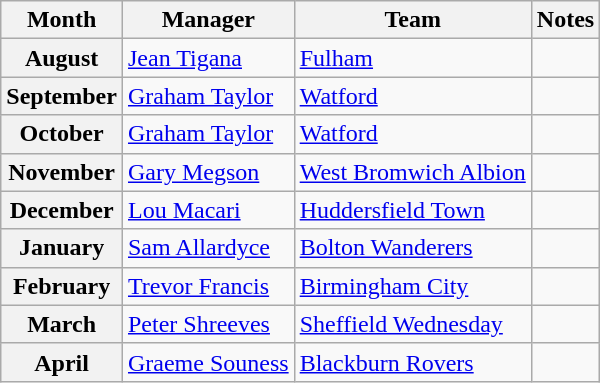<table class="wikitable">
<tr>
<th>Month</th>
<th>Manager</th>
<th>Team</th>
<th>Notes</th>
</tr>
<tr>
<th>August</th>
<td> <a href='#'>Jean Tigana</a></td>
<td><a href='#'>Fulham</a></td>
<td></td>
</tr>
<tr>
<th>September</th>
<td> <a href='#'>Graham Taylor</a></td>
<td><a href='#'>Watford</a></td>
<td></td>
</tr>
<tr>
<th>October</th>
<td> <a href='#'>Graham Taylor</a></td>
<td><a href='#'>Watford</a></td>
<td></td>
</tr>
<tr>
<th>November</th>
<td> <a href='#'>Gary Megson</a></td>
<td><a href='#'>West Bromwich Albion</a></td>
<td></td>
</tr>
<tr>
<th>December</th>
<td> <a href='#'>Lou Macari</a></td>
<td><a href='#'>Huddersfield Town</a></td>
<td></td>
</tr>
<tr>
<th>January</th>
<td> <a href='#'>Sam Allardyce</a></td>
<td><a href='#'>Bolton Wanderers</a></td>
<td></td>
</tr>
<tr>
<th>February</th>
<td> <a href='#'>Trevor Francis</a></td>
<td><a href='#'>Birmingham City</a></td>
<td></td>
</tr>
<tr>
<th>March</th>
<td> <a href='#'>Peter Shreeves</a></td>
<td><a href='#'>Sheffield Wednesday</a></td>
<td></td>
</tr>
<tr>
<th>April</th>
<td> <a href='#'>Graeme Souness</a></td>
<td><a href='#'>Blackburn Rovers</a></td>
<td></td>
</tr>
</table>
